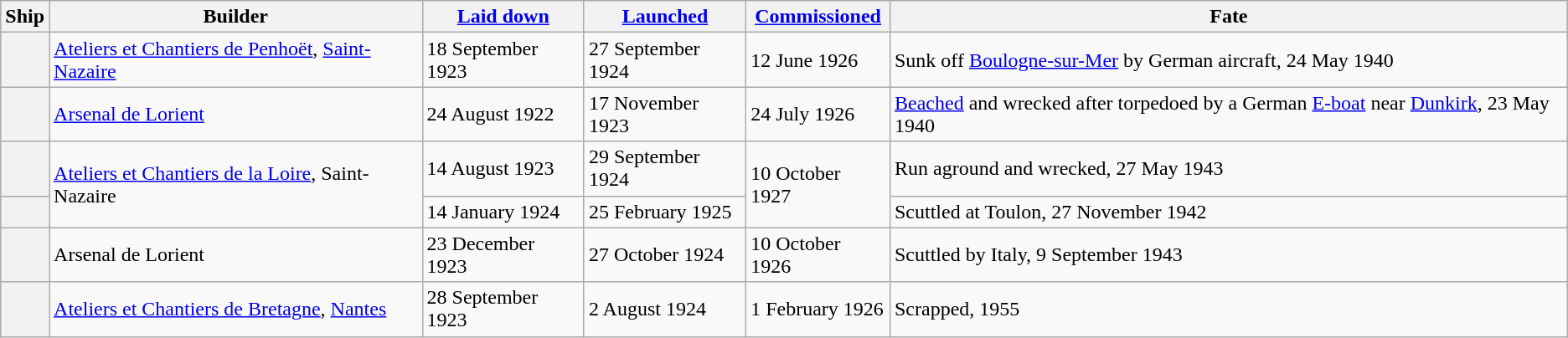<table class="wikitable plainrowheaders">
<tr>
<th scope="col">Ship</th>
<th scope="col">Builder </th>
<th scope="col"><a href='#'>Laid down</a></th>
<th scope="col"><a href='#'>Launched</a></th>
<th scope="col"><a href='#'>Commissioned</a></th>
<th scope="col">Fate</th>
</tr>
<tr>
<th scope="row"></th>
<td><a href='#'>Ateliers et Chantiers de Penhoët</a>, <a href='#'>Saint-Nazaire</a></td>
<td>18 September 1923</td>
<td>27 September 1924</td>
<td>12 June 1926</td>
<td>Sunk off <a href='#'>Boulogne-sur-Mer</a> by German aircraft, 24 May 1940</td>
</tr>
<tr>
<th scope="row"></th>
<td><a href='#'>Arsenal de Lorient</a></td>
<td>24 August 1922</td>
<td>17 November 1923</td>
<td>24 July 1926</td>
<td><a href='#'>Beached</a> and wrecked after torpedoed by a German <a href='#'>E-boat</a> near <a href='#'>Dunkirk</a>, 23 May 1940</td>
</tr>
<tr>
<th scope="row"></th>
<td rowspan=2><a href='#'>Ateliers et Chantiers de la Loire</a>, Saint-Nazaire</td>
<td>14 August 1923</td>
<td>29 September 1924</td>
<td rowspan=2>10 October 1927</td>
<td>Run aground and wrecked, 27 May 1943</td>
</tr>
<tr>
<th scope="row"></th>
<td>14 January 1924</td>
<td>25 February 1925</td>
<td>Scuttled at Toulon, 27 November 1942</td>
</tr>
<tr>
<th scope="row"></th>
<td>Arsenal de Lorient</td>
<td>23 December 1923</td>
<td>27 October 1924</td>
<td>10 October 1926</td>
<td>Scuttled by Italy, 9 September 1943</td>
</tr>
<tr>
<th scope="row"></th>
<td><a href='#'>Ateliers et Chantiers de Bretagne</a>, <a href='#'>Nantes</a></td>
<td>28 September 1923</td>
<td>2 August 1924</td>
<td>1 February 1926</td>
<td>Scrapped, 1955</td>
</tr>
</table>
